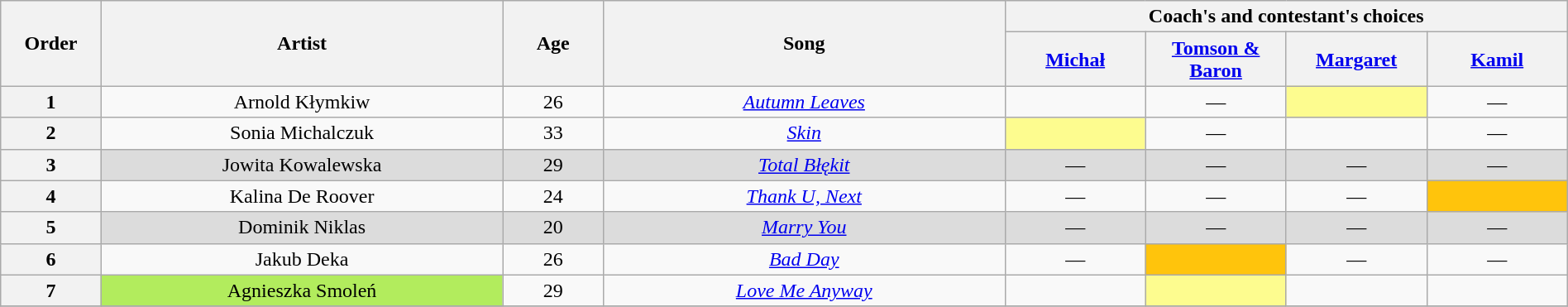<table class="wikitable" style="text-align:center; width:100%;">
<tr>
<th scope="col" rowspan="2" style="width:05%;">Order</th>
<th scope="col" rowspan="2" style="width:20%;">Artist</th>
<th scope="col" rowspan="2" style="width:05%;">Age</th>
<th scope="col" rowspan="2" style="width:20%;">Song</th>
<th scope="col" colspan="4" style="width:32%;">Coach's and contestant's choices</th>
</tr>
<tr>
<th style="width:07%;"><a href='#'>Michał</a></th>
<th style="width:07%;"><a href='#'>Tomson & Baron</a></th>
<th style="width:07%;"><a href='#'>Margaret</a></th>
<th style="width:07%;"><a href='#'>Kamil</a></th>
</tr>
<tr>
<th>1</th>
<td>Arnold Kłymkiw</td>
<td>26</td>
<td><em><a href='#'>Autumn Leaves</a></em></td>
<td><strong></strong></td>
<td>—</td>
<td style="background:#fdfc8f;"><strong></strong></td>
<td>—</td>
</tr>
<tr>
<th>2</th>
<td>Sonia Michalczuk</td>
<td>33</td>
<td><em><a href='#'>Skin</a></em></td>
<td style="background:#fdfc8f;"><strong></strong></td>
<td>—</td>
<td><strong></strong></td>
<td>—</td>
</tr>
<tr>
<th>3</th>
<td style="background:#DCDCDC;">Jowita Kowalewska</td>
<td style="background:#DCDCDC;">29</td>
<td style="background:#DCDCDC;"><em><a href='#'>Total Błękit</a></em></td>
<td style="background:#DCDCDC;">—</td>
<td style="background:#DCDCDC;">—</td>
<td style="background:#DCDCDC;">—</td>
<td style="background:#DCDCDC;">—</td>
</tr>
<tr>
<th>4</th>
<td>Kalina De Roover</td>
<td>24</td>
<td><em><a href='#'>Thank U, Next</a></em></td>
<td>—</td>
<td>—</td>
<td>—</td>
<td style="background:#ffc40c;"><strong></strong></td>
</tr>
<tr>
<th>5</th>
<td style="background:#DCDCDC;">Dominik Niklas</td>
<td style="background:#DCDCDC;">20</td>
<td style="background:#DCDCDC;"><em><a href='#'>Marry You</a></em></td>
<td style="background:#DCDCDC;">—</td>
<td style="background:#DCDCDC;">—</td>
<td style="background:#DCDCDC;">—</td>
<td style="background:#DCDCDC;">—</td>
</tr>
<tr>
<th>6</th>
<td>Jakub Deka</td>
<td>26</td>
<td><em><a href='#'>Bad Day</a></em></td>
<td>—</td>
<td style="background:#ffc40c;"><strong></strong></td>
<td>—</td>
<td>—</td>
</tr>
<tr>
<th>7</th>
<td style="background:#B2EC5D;">Agnieszka Smoleń</td>
<td>29</td>
<td><em><a href='#'>Love Me Anyway</a></em></td>
<td><strong></strong></td>
<td style="background:#fdfc8f;"><strong></strong></td>
<td><strong></strong></td>
<td><strong></strong></td>
</tr>
<tr>
</tr>
</table>
